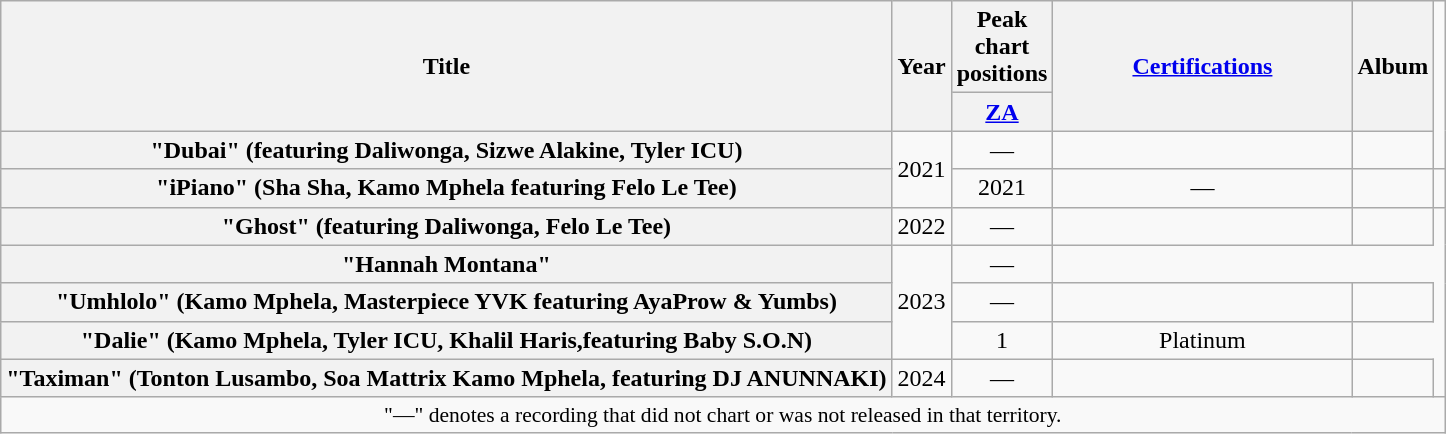<table class="wikitable plainrowheaders" style="text-align:center;">
<tr>
<th scope="col" rowspan="2">Title</th>
<th scope="col" rowspan="2">Year</th>
<th scope="col" colspan="1">Peak chart positions</th>
<th scope="col" rowspan="2" style="width:12em;"><a href='#'>Certifications</a></th>
<th scope="col" rowspan="2">Album</th>
</tr>
<tr>
<th scope="col" style="width:3em;font-size:100%;"><a href='#'>ZA</a><br></th>
</tr>
<tr>
<th scope="row">"Dubai" (featuring Daliwonga, Sizwe Alakine, Tyler ICU)</th>
<td rowspan=2>2021</td>
<td>—</td>
<td></td>
<td></td>
</tr>
<tr>
<th scope="row">"iPiano" (Sha Sha, Kamo Mphela featuring Felo Le Tee)</th>
<td>2021</td>
<td>—</td>
<td></td>
<td></td>
</tr>
<tr>
<th scope="row">"Ghost" (featuring Daliwonga, Felo Le Tee)</th>
<td>2022</td>
<td>—</td>
<td></td>
<td></td>
</tr>
<tr>
<th scope="row">"Hannah Montana"</th>
<td rowspan=3>2023</td>
<td>—</td>
</tr>
<tr>
<th scope="row">"Umhlolo" (Kamo Mphela, Masterpiece YVK featuring AyaProw & Yumbs)</th>
<td>—</td>
<td></td>
<td></td>
</tr>
<tr>
<th scope="row">"Dalie" (Kamo Mphela, Tyler ICU, Khalil Haris,featuring Baby S.O.N)</th>
<td>1</td>
<td>Platinum</td>
</tr>
<tr>
<th scope="row">"Taximan" (Tonton Lusambo, Soa Mattrix Kamo Mphela, featuring DJ ANUNNAKI)</th>
<td>2024</td>
<td>—</td>
<td></td>
<td></td>
</tr>
<tr>
<td colspan="8" style="font-size:90%">"—" denotes a recording that did not chart or was not released in that territory.</td>
</tr>
</table>
